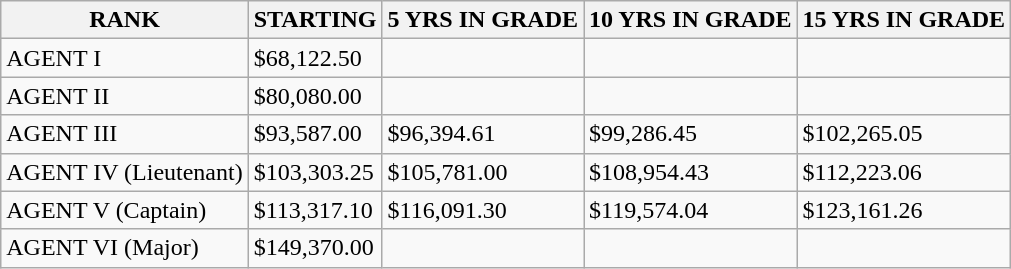<table class="wikitable col1left col2right col3right col4right col5right">
<tr>
<th>RANK</th>
<th>STARTING</th>
<th>5 YRS IN GRADE</th>
<th>10 YRS IN GRADE</th>
<th>15 YRS IN GRADE</th>
</tr>
<tr>
<td>AGENT I</td>
<td>$68,122.50</td>
<td></td>
<td></td>
<td></td>
</tr>
<tr>
<td>AGENT II</td>
<td>$80,080.00</td>
<td></td>
<td></td>
<td></td>
</tr>
<tr>
<td>AGENT III</td>
<td>$93,587.00</td>
<td>$96,394.61</td>
<td>$99,286.45</td>
<td>$102,265.05</td>
</tr>
<tr>
<td>AGENT IV (Lieutenant)</td>
<td>$103,303.25</td>
<td>$105,781.00</td>
<td>$108,954.43</td>
<td>$112,223.06</td>
</tr>
<tr>
<td>AGENT V (Captain)</td>
<td>$113,317.10</td>
<td>$116,091.30</td>
<td>$119,574.04</td>
<td>$123,161.26</td>
</tr>
<tr>
<td>AGENT VI (Major)</td>
<td>$149,370.00</td>
<td></td>
<td></td>
<td></td>
</tr>
</table>
